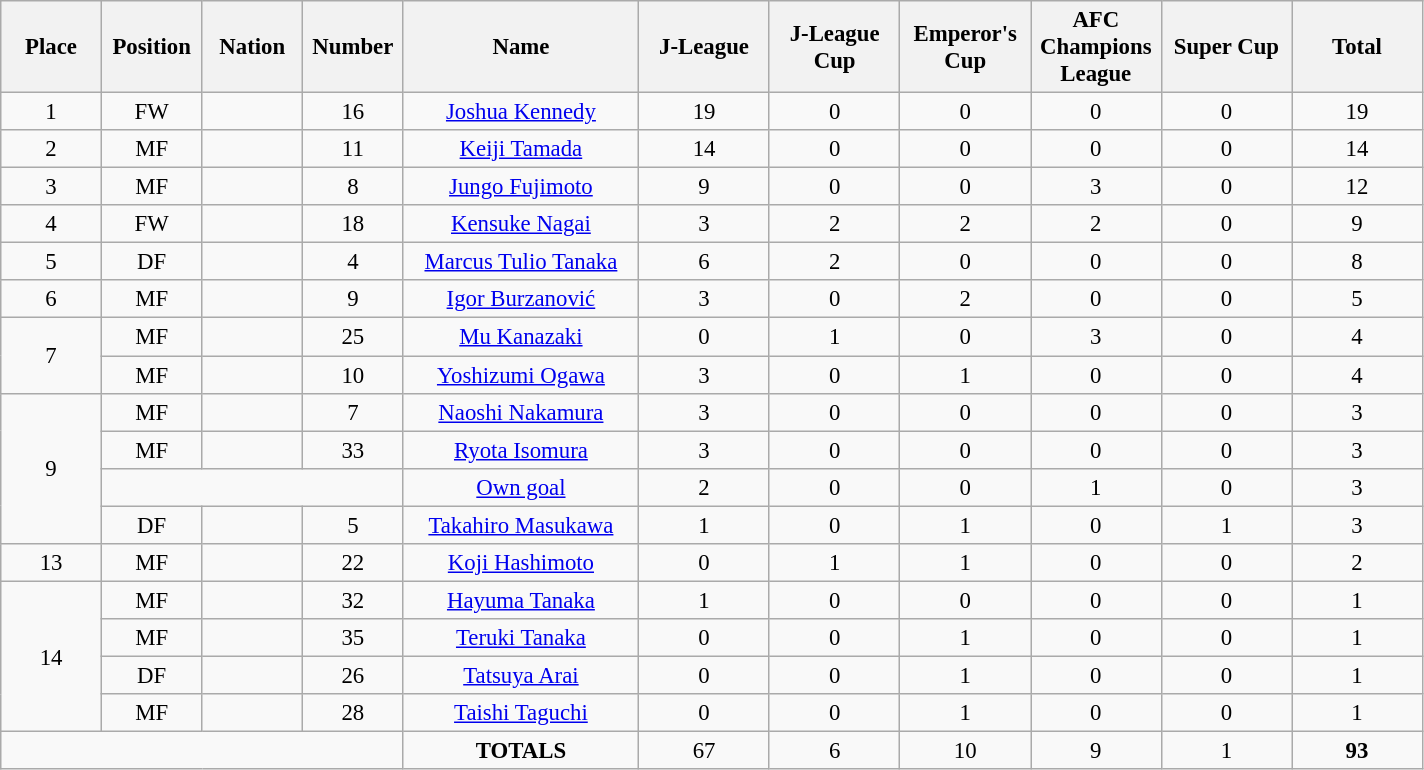<table class="wikitable" style="font-size: 95%; text-align: center;">
<tr>
<th width=60>Place</th>
<th width=60>Position</th>
<th width=60>Nation</th>
<th width=60>Number</th>
<th width=150>Name</th>
<th width=80>J-League</th>
<th width=80>J-League Cup</th>
<th width=80>Emperor's Cup</th>
<th width=80>AFC Champions League</th>
<th width=80>Super Cup</th>
<th width=80><strong>Total</strong></th>
</tr>
<tr>
<td>1</td>
<td>FW</td>
<td></td>
<td>16</td>
<td><a href='#'>Joshua Kennedy</a></td>
<td>19</td>
<td>0</td>
<td>0</td>
<td>0</td>
<td>0</td>
<td>19</td>
</tr>
<tr>
<td>2</td>
<td>MF</td>
<td></td>
<td>11</td>
<td><a href='#'>Keiji Tamada</a></td>
<td>14</td>
<td>0</td>
<td>0</td>
<td>0</td>
<td>0</td>
<td>14</td>
</tr>
<tr>
<td>3</td>
<td>MF</td>
<td></td>
<td>8</td>
<td><a href='#'>Jungo Fujimoto</a></td>
<td>9</td>
<td>0</td>
<td>0</td>
<td>3</td>
<td>0</td>
<td>12</td>
</tr>
<tr>
<td>4</td>
<td>FW</td>
<td></td>
<td>18</td>
<td><a href='#'>Kensuke Nagai</a></td>
<td>3</td>
<td>2</td>
<td>2</td>
<td>2</td>
<td>0</td>
<td>9</td>
</tr>
<tr>
<td>5</td>
<td>DF</td>
<td></td>
<td>4</td>
<td><a href='#'>Marcus Tulio Tanaka</a></td>
<td>6</td>
<td>2</td>
<td>0</td>
<td>0</td>
<td>0</td>
<td>8</td>
</tr>
<tr>
<td>6</td>
<td>MF</td>
<td></td>
<td>9</td>
<td><a href='#'>Igor Burzanović</a></td>
<td>3</td>
<td>0</td>
<td>2</td>
<td>0</td>
<td>0</td>
<td>5</td>
</tr>
<tr>
<td rowspan="2">7</td>
<td>MF</td>
<td></td>
<td>25</td>
<td><a href='#'>Mu Kanazaki</a></td>
<td>0</td>
<td>1</td>
<td>0</td>
<td>3</td>
<td>0</td>
<td>4</td>
</tr>
<tr>
<td>MF</td>
<td></td>
<td>10</td>
<td><a href='#'>Yoshizumi Ogawa</a></td>
<td>3</td>
<td>0</td>
<td>1</td>
<td>0</td>
<td>0</td>
<td>4</td>
</tr>
<tr>
<td rowspan="4">9</td>
<td>MF</td>
<td></td>
<td>7</td>
<td><a href='#'>Naoshi Nakamura</a></td>
<td>3</td>
<td>0</td>
<td>0</td>
<td>0</td>
<td>0</td>
<td>3</td>
</tr>
<tr>
<td>MF</td>
<td></td>
<td>33</td>
<td><a href='#'>Ryota Isomura</a></td>
<td>3</td>
<td>0</td>
<td>0</td>
<td>0</td>
<td>0</td>
<td>3</td>
</tr>
<tr>
<td colspan="3"></td>
<td><a href='#'>Own goal</a></td>
<td>2</td>
<td>0</td>
<td>0</td>
<td>1</td>
<td>0</td>
<td>3</td>
</tr>
<tr>
<td>DF</td>
<td></td>
<td>5</td>
<td><a href='#'>Takahiro Masukawa</a></td>
<td>1</td>
<td>0</td>
<td>1</td>
<td>0</td>
<td>1</td>
<td>3</td>
</tr>
<tr>
<td>13</td>
<td>MF</td>
<td></td>
<td>22</td>
<td><a href='#'>Koji Hashimoto</a></td>
<td>0</td>
<td>1</td>
<td>1</td>
<td>0</td>
<td>0</td>
<td>2</td>
</tr>
<tr>
<td rowspan="4">14</td>
<td>MF</td>
<td></td>
<td>32</td>
<td><a href='#'>Hayuma Tanaka</a></td>
<td>1</td>
<td>0</td>
<td>0</td>
<td>0</td>
<td>0</td>
<td>1</td>
</tr>
<tr>
<td>MF</td>
<td></td>
<td>35</td>
<td><a href='#'>Teruki Tanaka</a></td>
<td>0</td>
<td>0</td>
<td>1</td>
<td>0</td>
<td>0</td>
<td>1</td>
</tr>
<tr>
<td>DF</td>
<td></td>
<td>26</td>
<td><a href='#'>Tatsuya Arai</a></td>
<td>0</td>
<td>0</td>
<td>1</td>
<td>0</td>
<td>0</td>
<td>1</td>
</tr>
<tr>
<td>MF</td>
<td></td>
<td>28</td>
<td><a href='#'>Taishi Taguchi</a></td>
<td>0</td>
<td>0</td>
<td>1</td>
<td>0</td>
<td>0</td>
<td>1</td>
</tr>
<tr>
<td colspan="4"></td>
<td><strong>TOTALS</strong></td>
<td>67</td>
<td>6</td>
<td>10</td>
<td>9</td>
<td>1</td>
<td><strong>93</strong></td>
</tr>
</table>
